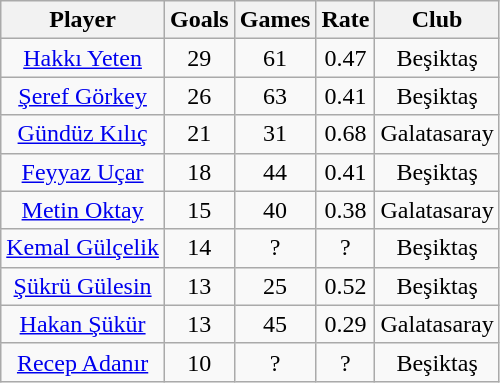<table class="wikitable" border="1">
<tr>
<th>Player</th>
<th>Goals</th>
<th>Games</th>
<th>Rate</th>
<th>Club</th>
</tr>
<tr>
<td align="center"><a href='#'>Hakkı Yeten</a></td>
<td align="center">29</td>
<td align="center">61</td>
<td align="center">0.47</td>
<td align="center">Beşiktaş</td>
</tr>
<tr>
<td align="center"><a href='#'>Şeref Görkey</a></td>
<td align="center">26</td>
<td align="center">63</td>
<td align="center">0.41</td>
<td align="center">Beşiktaş</td>
</tr>
<tr>
<td align="center"><a href='#'>Gündüz Kılıç</a></td>
<td align="center">21</td>
<td align="center">31</td>
<td align="center">0.68</td>
<td align="center">Galatasaray</td>
</tr>
<tr>
<td align="center"><a href='#'>Feyyaz Uçar</a></td>
<td align="center">18</td>
<td align="center">44</td>
<td align="center">0.41</td>
<td align="center">Beşiktaş</td>
</tr>
<tr>
<td align="center"><a href='#'>Metin Oktay</a></td>
<td align="center">15</td>
<td align="center">40</td>
<td align="center">0.38</td>
<td align="center">Galatasaray</td>
</tr>
<tr>
<td align="center"><a href='#'>Kemal Gülçelik</a></td>
<td align="center">14</td>
<td align="center">?</td>
<td align="center">?</td>
<td align="center">Beşiktaş</td>
</tr>
<tr>
<td align="center"><a href='#'>Şükrü Gülesin</a></td>
<td align="center">13</td>
<td align="center">25</td>
<td align="center">0.52</td>
<td align="center">Beşiktaş</td>
</tr>
<tr>
<td align="center"><a href='#'>Hakan Şükür</a></td>
<td align="center">13</td>
<td align="center">45</td>
<td align="center">0.29</td>
<td align="center">Galatasaray</td>
</tr>
<tr>
<td align="center"><a href='#'>Recep Adanır</a></td>
<td align="center">10</td>
<td align="center">?</td>
<td align="center">?</td>
<td align="center">Beşiktaş</td>
</tr>
</table>
